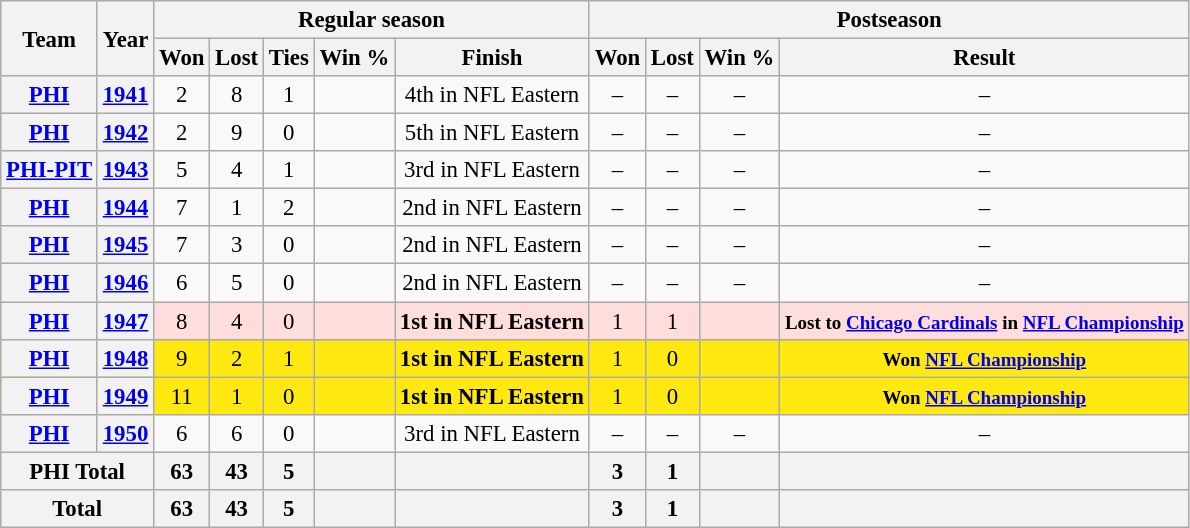<table class="wikitable" style="font-size: 95%; text-align:center;">
<tr>
<th rowspan="2">Team</th>
<th rowspan="2">Year</th>
<th colspan="5">Regular season</th>
<th colspan="4">Postseason</th>
</tr>
<tr>
<th>Won</th>
<th>Lost</th>
<th>Ties</th>
<th>Win %</th>
<th>Finish</th>
<th>Won</th>
<th>Lost</th>
<th>Win %</th>
<th>Result</th>
</tr>
<tr>
<th><a href='#'>PHI</a></th>
<th><a href='#'>1941</a></th>
<td>2</td>
<td>8</td>
<td>1</td>
<td></td>
<td>4th in NFL Eastern</td>
<td>–</td>
<td>–</td>
<td>–</td>
<td>–</td>
</tr>
<tr>
<th><a href='#'>PHI</a></th>
<th><a href='#'>1942</a></th>
<td>2</td>
<td>9</td>
<td>0</td>
<td></td>
<td>5th in NFL Eastern</td>
<td>–</td>
<td>–</td>
<td>–</td>
<td>–</td>
</tr>
<tr>
<th><a href='#'>PHI-PIT</a></th>
<th><a href='#'>1943</a></th>
<td>5</td>
<td>4</td>
<td>1</td>
<td></td>
<td>3rd in NFL Eastern</td>
<td>–</td>
<td>–</td>
<td>–</td>
<td>–</td>
</tr>
<tr>
<th><a href='#'>PHI</a></th>
<th><a href='#'>1944</a></th>
<td>7</td>
<td>1</td>
<td>2</td>
<td></td>
<td>2nd in NFL Eastern</td>
<td>–</td>
<td>–</td>
<td>–</td>
<td>–</td>
</tr>
<tr>
<th><a href='#'>PHI</a></th>
<th><a href='#'>1945</a></th>
<td>7</td>
<td>3</td>
<td>0</td>
<td></td>
<td>2nd in NFL Eastern</td>
<td>–</td>
<td>–</td>
<td>–</td>
<td>–</td>
</tr>
<tr>
<th><a href='#'>PHI</a></th>
<th><a href='#'>1946</a></th>
<td>6</td>
<td>5</td>
<td>0</td>
<td></td>
<td>2nd in NFL Eastern</td>
<td>–</td>
<td>–</td>
<td>–</td>
<td>–</td>
</tr>
<tr style="background:#fdd;">
<th><a href='#'>PHI</a></th>
<th><a href='#'>1947</a></th>
<td>8</td>
<td>4</td>
<td>0</td>
<td></td>
<td><strong>1st in NFL Eastern</strong></td>
<td>1</td>
<td>1</td>
<td></td>
<td><small><strong>Lost to <a href='#'>Chicago Cardinals</a> in <a href='#'>NFL Championship</a></strong></small></td>
</tr>
<tr style="background:#FDE910;">
<th><a href='#'>PHI</a></th>
<th><a href='#'>1948</a></th>
<td>9</td>
<td>2</td>
<td>1</td>
<td></td>
<td><strong>1st in NFL Eastern</strong></td>
<td>1</td>
<td>0</td>
<td></td>
<td><small><strong>Won <a href='#'>NFL Championship</a></strong></small></td>
</tr>
<tr style="background:#FDE910;">
<th><a href='#'>PHI</a></th>
<th><a href='#'>1949</a></th>
<td>11</td>
<td>1</td>
<td>0</td>
<td></td>
<td><strong>1st in NFL Eastern</strong></td>
<td>1</td>
<td>0</td>
<td></td>
<td><small><strong>Won <a href='#'>NFL Championship</a></strong></small></td>
</tr>
<tr>
<th><a href='#'>PHI</a></th>
<th><a href='#'>1950</a></th>
<td>6</td>
<td>6</td>
<td>0</td>
<td></td>
<td>3rd in NFL Eastern</td>
<td>–</td>
<td>–</td>
<td>–</td>
<td>–</td>
</tr>
<tr>
<th colspan="2">PHI Total</th>
<th>63</th>
<th>43</th>
<th>5</th>
<th></th>
<th></th>
<th>3</th>
<th>1</th>
<th></th>
<th></th>
</tr>
<tr>
<th colspan="2">Total</th>
<th>63</th>
<th>43</th>
<th>5</th>
<th></th>
<th></th>
<th>3</th>
<th>1</th>
<th></th>
<th></th>
</tr>
</table>
